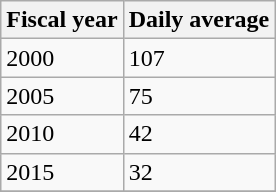<table class="wikitable">
<tr>
<th>Fiscal year</th>
<th>Daily average</th>
</tr>
<tr>
<td>2000</td>
<td>107</td>
</tr>
<tr>
<td>2005</td>
<td>75</td>
</tr>
<tr>
<td>2010</td>
<td>42</td>
</tr>
<tr>
<td>2015</td>
<td>32</td>
</tr>
<tr>
</tr>
</table>
